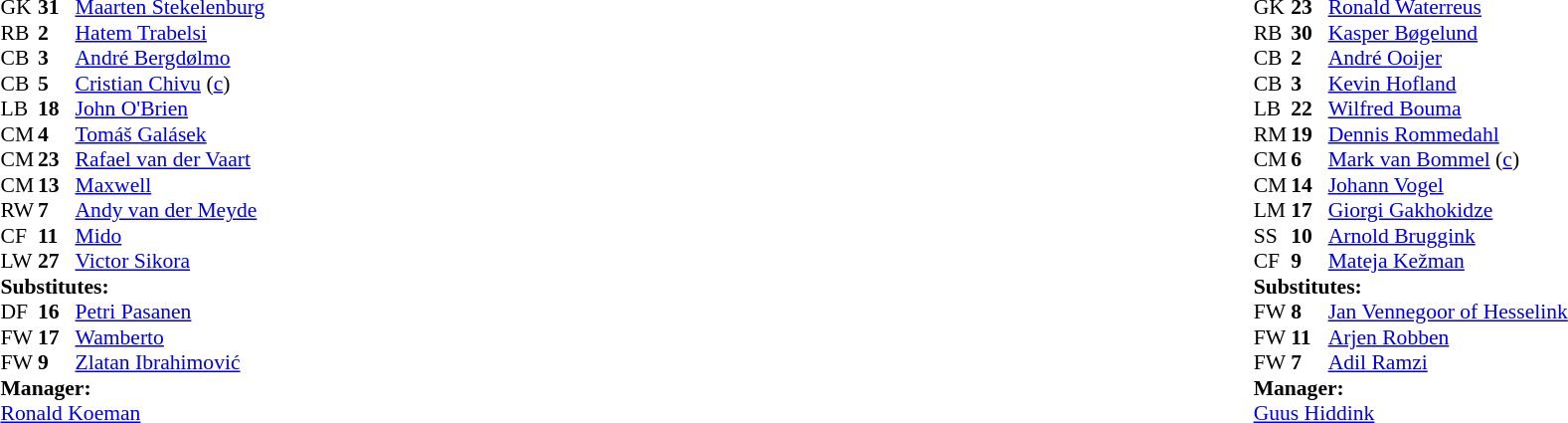<table style="width:100%;">
<tr>
<td style="vertical-align:top; width:50%;"><br><table style="font-size: 90%" cellspacing="0" cellpadding="0">
<tr>
<td colspan="4"></td>
</tr>
<tr>
<th width="25"></th>
<th width="25"></th>
</tr>
<tr>
<td>GK</td>
<td><strong>31</strong></td>
<td> <a href='#'>Maarten Stekelenburg</a></td>
</tr>
<tr>
<td>RB</td>
<td><strong>2</strong></td>
<td> <a href='#'>Hatem Trabelsi</a></td>
</tr>
<tr>
<td>CB</td>
<td><strong>3</strong></td>
<td> <a href='#'>André Bergdølmo</a></td>
<td></td>
<td></td>
</tr>
<tr>
<td>CB</td>
<td><strong>5</strong></td>
<td> <a href='#'>Cristian Chivu</a> (<a href='#'>c</a>)</td>
<td></td>
</tr>
<tr>
<td>LB</td>
<td><strong>18</strong></td>
<td> <a href='#'>John O'Brien</a></td>
</tr>
<tr>
<td>CM</td>
<td><strong>4</strong></td>
<td> <a href='#'>Tomáš Galásek</a></td>
<td></td>
</tr>
<tr>
<td>CM</td>
<td><strong>23</strong></td>
<td> <a href='#'>Rafael van der Vaart</a></td>
</tr>
<tr>
<td>CM</td>
<td><strong>13</strong></td>
<td> <a href='#'>Maxwell</a></td>
</tr>
<tr>
<td>RW</td>
<td><strong>7</strong></td>
<td> <a href='#'>Andy van der Meyde</a></td>
<td></td>
</tr>
<tr>
<td>CF</td>
<td><strong>11</strong></td>
<td> <a href='#'>Mido</a></td>
<td></td>
<td></td>
</tr>
<tr>
<td>LW</td>
<td><strong>27</strong></td>
<td> <a href='#'>Victor Sikora</a></td>
<td></td>
<td></td>
</tr>
<tr>
<td colspan=4><strong>Substitutes:</strong></td>
</tr>
<tr>
<td>DF</td>
<td><strong>16</strong></td>
<td> <a href='#'>Petri Pasanen</a></td>
<td></td>
<td></td>
</tr>
<tr>
<td>FW</td>
<td><strong>17</strong></td>
<td> <a href='#'>Wamberto</a></td>
<td></td>
<td></td>
</tr>
<tr>
<td>FW</td>
<td><strong>9</strong></td>
<td> <a href='#'>Zlatan Ibrahimović</a></td>
<td></td>
<td></td>
</tr>
<tr>
<td colspan=4><strong>Manager:</strong></td>
</tr>
<tr>
<td colspan="4"> <a href='#'>Ronald Koeman</a></td>
</tr>
</table>
</td>
<td valign="top"></td>
<td style="vertical-align:top; width:50%;"><br><table cellspacing="0" cellpadding="0" style="font-size:90%; margin:auto;">
<tr>
<td colspan="4"></td>
</tr>
<tr>
<th width="25"></th>
<th width="25"></th>
</tr>
<tr>
<td>GK</td>
<td><strong>23</strong></td>
<td> <a href='#'>Ronald Waterreus</a></td>
</tr>
<tr>
<td>RB</td>
<td><strong>30</strong></td>
<td> <a href='#'>Kasper Bøgelund</a></td>
</tr>
<tr>
<td>CB</td>
<td><strong>2</strong></td>
<td> <a href='#'>André Ooijer</a></td>
<td></td>
</tr>
<tr>
<td>CB</td>
<td><strong>3</strong></td>
<td> <a href='#'>Kevin Hofland</a></td>
</tr>
<tr>
<td>LB</td>
<td><strong>22</strong></td>
<td> <a href='#'>Wilfred Bouma</a></td>
</tr>
<tr>
<td>RM</td>
<td><strong>19</strong></td>
<td> <a href='#'>Dennis Rommedahl</a></td>
</tr>
<tr>
<td>CM</td>
<td><strong>6</strong></td>
<td> <a href='#'>Mark van Bommel</a> (<a href='#'>c</a>)</td>
</tr>
<tr>
<td>CM</td>
<td><strong>14</strong></td>
<td> <a href='#'>Johann Vogel</a></td>
<td></td>
<td></td>
</tr>
<tr>
<td>LM</td>
<td><strong>17</strong></td>
<td> <a href='#'>Giorgi Gakhokidze</a></td>
<td></td>
<td></td>
</tr>
<tr>
<td>SS</td>
<td><strong>10</strong></td>
<td> <a href='#'>Arnold Bruggink</a></td>
<td></td>
<td></td>
</tr>
<tr>
<td>CF</td>
<td><strong>9</strong></td>
<td> <a href='#'>Mateja Kežman</a></td>
<td></td>
</tr>
<tr>
<td colspan=4><strong>Substitutes:</strong></td>
</tr>
<tr>
<td>FW</td>
<td><strong>8</strong></td>
<td> <a href='#'>Jan Vennegoor of Hesselink</a></td>
<td></td>
<td></td>
</tr>
<tr>
<td>FW</td>
<td><strong>11</strong></td>
<td> <a href='#'>Arjen Robben</a></td>
<td></td>
<td></td>
</tr>
<tr>
<td>FW</td>
<td><strong>7</strong></td>
<td> <a href='#'>Adil Ramzi</a></td>
<td></td>
<td></td>
</tr>
<tr>
<td colspan=4><strong>Manager:</strong></td>
</tr>
<tr>
<td colspan="4"> <a href='#'>Guus Hiddink</a></td>
</tr>
</table>
</td>
</tr>
</table>
